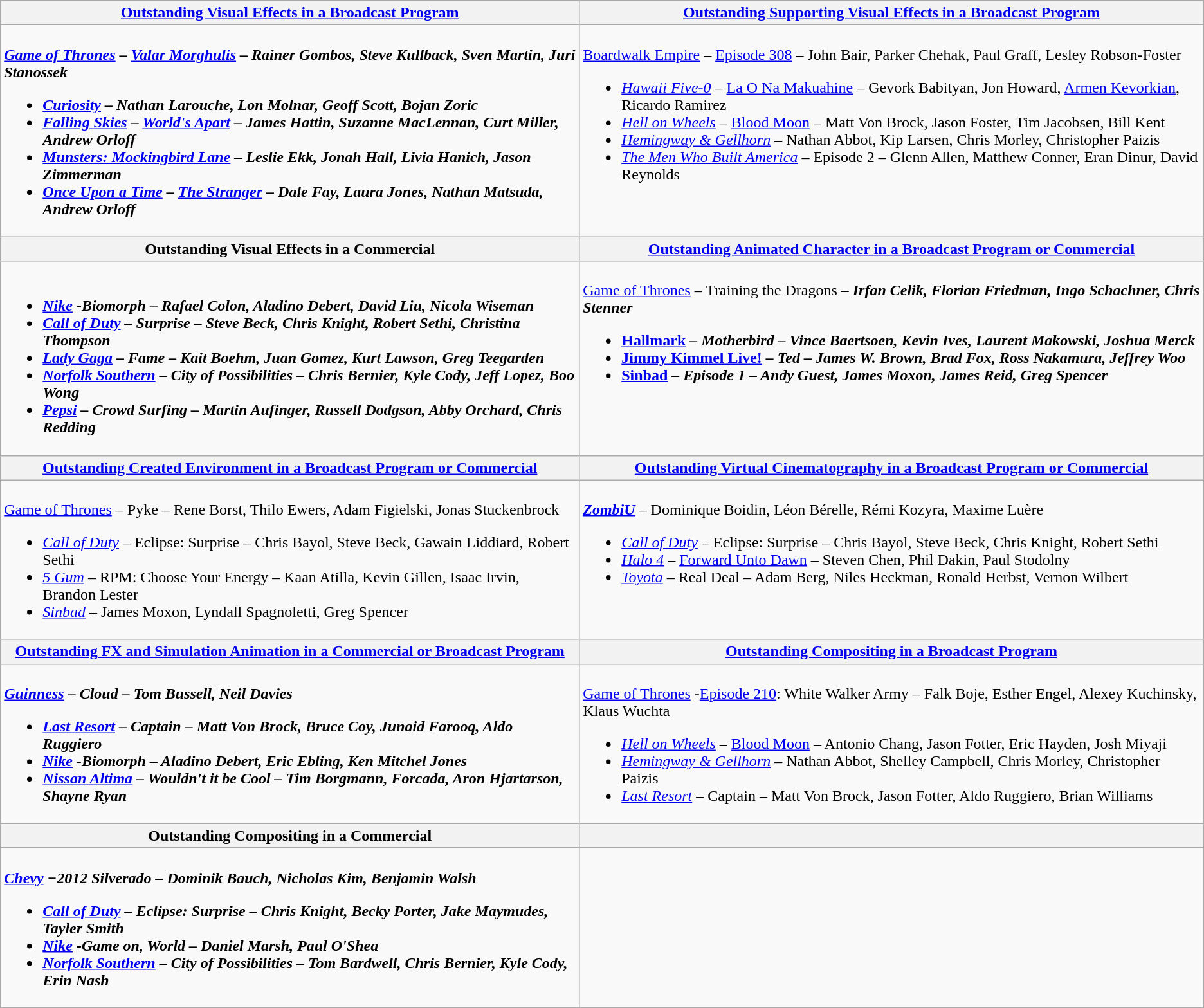<table class=wikitable style="width=100%">
<tr>
<th style="width=50%"><strong><a href='#'>Outstanding Visual Effects in a Broadcast Program</a></strong></th>
<th style="width=50%"><strong><a href='#'>Outstanding Supporting Visual Effects in a Broadcast Program</a></strong></th>
</tr>
<tr>
<td valign="top"><br><strong><em><a href='#'>Game of Thrones</a><em> – <a href='#'>Valar Morghulis</a><strong> – Rainer Gombos, Steve Kullback, Sven Martin, Juri Stanossek<ul><li></em><a href='#'>Curiosity</a><em>  – Nathan Larouche, Lon Molnar, Geoff Scott, Bojan Zoric</li><li></em><a href='#'>Falling Skies</a><em> – <a href='#'>World's Apart</a>  – James Hattin, Suzanne MacLennan, Curt Miller, Andrew Orloff</li><li></em><a href='#'>Munsters: Mockingbird Lane</a><em> – Leslie Ekk, Jonah Hall, Livia Hanich, Jason Zimmerman</li><li></em><a href='#'>Once Upon a Time</a><em> – <a href='#'>The Stranger</a> – Dale Fay, Laura Jones, Nathan Matsuda, Andrew Orloff</li></ul></td>
<td valign="top"><br></em></strong><a href='#'>Boardwalk Empire</a></em> – <a href='#'>Episode 308</a></strong> – John Bair, Parker Chehak, Paul Graff, Lesley Robson-Foster<ul><li><em><a href='#'>Hawaii Five-0</a></em> – <a href='#'>La O Na Makuahine</a>  – Gevork Babityan, Jon Howard, <a href='#'>Armen Kevorkian</a>, Ricardo Ramirez</li><li><em><a href='#'>Hell on Wheels</a></em> – <a href='#'>Blood Moon</a>  – Matt Von Brock, Jason Foster, Tim Jacobsen, Bill Kent</li><li><em><a href='#'>Hemingway & Gellhorn</a></em>  – Nathan Abbot, Kip Larsen, Chris Morley, Christopher Paizis</li><li><em><a href='#'>The Men Who Built America</a></em> – Episode 2 – Glenn Allen, Matthew Conner, Eran Dinur, David Reynolds</li></ul></td>
</tr>
<tr>
<th style="width=50%"><strong>Outstanding Visual Effects in a Commercial</strong></th>
<th style="width=50%"><strong><a href='#'>Outstanding Animated Character in a Broadcast Program or Commercial</a></strong></th>
</tr>
<tr>
<td valign="top"><br><ul><li><strong><em><a href='#'>Nike</a><em> -Biomorph<strong> – Rafael Colon, Aladino Debert, David Liu, Nicola Wiseman</li><li></em><a href='#'>Call of Duty</a><em> – Surprise  – Steve Beck, Chris Knight, Robert Sethi, Christina Thompson</li><li></em><a href='#'>Lady Gaga</a><em> – Fame  – Kait Boehm, Juan Gomez, Kurt Lawson, Greg Teegarden</li><li></em><a href='#'>Norfolk Southern</a><em> – City of Possibilities  – Chris Bernier, Kyle Cody, Jeff Lopez, Boo Wong</li><li></em><a href='#'>Pepsi</a><em> – Crowd Surfing – Martin Aufinger, Russell Dodgson, Abby Orchard, Chris Redding</li></ul></td>
<td valign="top"><br></em></strong><a href='#'>Game of Thrones</a> – Training the Dragons<strong><em> – Irfan Celik, Florian Friedman, Ingo Schachner, Chris Stenner<ul><li></em><a href='#'>Hallmark</a><em> – Motherbird – Vince Baertsoen, Kevin Ives, Laurent Makowski, Joshua Merck</li><li></em><a href='#'>Jimmy Kimmel Live!</a><em> – Ted – James W. Brown, Brad Fox, Ross Nakamura, Jeffrey Woo</li><li></em><a href='#'>Sinbad</a><em> – Episode 1 – Andy Guest, James Moxon, James Reid, Greg Spencer</li></ul></td>
</tr>
<tr>
<th style="width=50%"></strong><a href='#'>Outstanding Created Environment in a Broadcast Program or Commercial</a><strong></th>
<th style="width=50%"></strong><a href='#'>Outstanding Virtual Cinematography in a Broadcast Program or Commercial</a><strong></th>
</tr>
<tr>
<td valign="top"><br></em></strong><a href='#'>Game of Thrones</a></em> – Pyke</strong> – Rene Borst, Thilo Ewers, Adam Figielski, Jonas Stuckenbrock<ul><li><em><a href='#'>Call of Duty</a></em> – Eclipse: Surprise – Chris Bayol, Steve Beck, Gawain Liddiard, Robert Sethi</li><li><em><a href='#'>5 Gum</a></em> – RPM: Choose Your Energy – Kaan Atilla, Kevin Gillen, Isaac Irvin, Brandon Lester</li><li><em><a href='#'>Sinbad</a></em> – James Moxon, Lyndall Spagnoletti, Greg Spencer</li></ul></td>
<td valign="top"><br><strong><em><a href='#'>ZombiU</a></em></strong> – Dominique Boidin, Léon Bérelle, Rémi Kozyra, Maxime Luère<ul><li><em><a href='#'>Call of Duty</a></em> – Eclipse: Surprise – Chris Bayol, Steve Beck, Chris Knight, Robert Sethi</li><li><em><a href='#'>Halo 4</a></em> – <a href='#'>Forward Unto Dawn</a> – Steven Chen, Phil Dakin, Paul Stodolny</li><li><em><a href='#'>Toyota</a></em> – Real Deal – Adam Berg, Niles Heckman, Ronald Herbst, Vernon Wilbert</li></ul></td>
</tr>
<tr>
<th style="width=50%"><strong><a href='#'>Outstanding FX and Simulation Animation in a Commercial or Broadcast Program</a></strong></th>
<th style="width=50%"><strong><a href='#'>Outstanding Compositing in a Broadcast Program</a></strong></th>
</tr>
<tr>
<td valign="top"><br><strong><em><a href='#'>Guinness</a><em> – Cloud<strong> – Tom Bussell, Neil Davies<ul><li></em><a href='#'>Last Resort</a><em> – Captain – Matt Von Brock, Bruce Coy, Junaid Farooq, Aldo Ruggiero</li><li></em><a href='#'>Nike</a><em> -Biomorph – Aladino Debert, Eric Ebling, Ken Mitchel Jones</li><li></em><a href='#'>Nissan Altima</a><em> – Wouldn't it be Cool – Tim Borgmann, Forcada, Aron Hjartarson, Shayne Ryan</li></ul></td>
<td valign="top"><br></em></strong><a href='#'>Game of Thrones</a></em> -<a href='#'>Episode 210</a>: White Walker Army</strong> – Falk Boje, Esther Engel, Alexey Kuchinsky, Klaus Wuchta<ul><li><em><a href='#'>Hell on Wheels</a></em> – <a href='#'>Blood Moon</a> – Antonio Chang, Jason Fotter, Eric Hayden, Josh Miyaji</li><li><em><a href='#'>Hemingway & Gellhorn</a></em>  – Nathan Abbot, Shelley Campbell, Chris Morley, Christopher Paizis</li><li><em><a href='#'>Last Resort</a></em> – Captain – Matt Von Brock, Jason Fotter, Aldo Ruggiero, Brian Williams</li></ul></td>
</tr>
<tr>
<th style="width=50%"><strong>Outstanding Compositing in a Commercial</strong></th>
<th style="width=50%"></th>
</tr>
<tr>
<td valign="top"><br><strong><em><a href='#'>Chevy</a><em> −2012 Silverado<strong> – Dominik Bauch, Nicholas Kim, Benjamin Walsh<ul><li></em><a href='#'>Call of Duty</a><em> – Eclipse: Surprise – Chris Knight, Becky Porter, Jake Maymudes, Tayler Smith</li><li></em><a href='#'>Nike</a><em> -Game on, World – Daniel Marsh, Paul O'Shea</li><li></em><a href='#'>Norfolk Southern</a><em> – City of Possibilities – Tom Bardwell, Chris Bernier, Kyle Cody, Erin Nash</li></ul></td>
<td valign="top"></td>
</tr>
</table>
